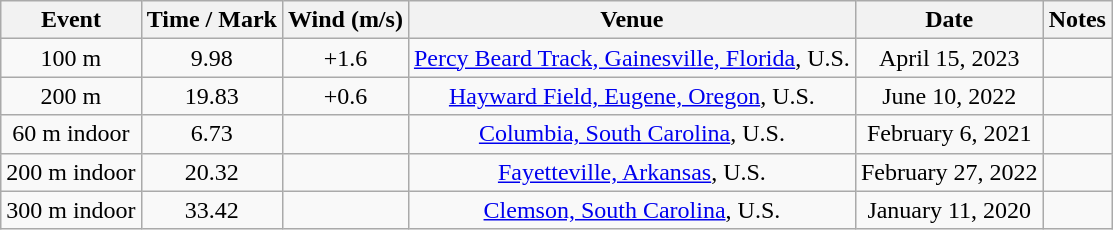<table class=wikitable style=text-align:center>
<tr>
<th>Event</th>
<th>Time / Mark</th>
<th>Wind (m/s)</th>
<th>Venue</th>
<th>Date</th>
<th>Notes</th>
</tr>
<tr>
<td>100 m</td>
<td>9.98</td>
<td>+1.6</td>
<td><a href='#'>Percy Beard Track, Gainesville, Florida</a>, U.S.</td>
<td>April 15, 2023</td>
<td></td>
</tr>
<tr>
<td>200 m</td>
<td>19.83</td>
<td>+0.6</td>
<td><a href='#'> Hayward Field, Eugene, Oregon</a>, U.S.</td>
<td>June 10, 2022</td>
<td></td>
</tr>
<tr>
<td>60 m indoor</td>
<td>6.73</td>
<td></td>
<td><a href='#'>Columbia, South Carolina</a>, U.S.</td>
<td>February 6, 2021</td>
<td></td>
</tr>
<tr>
<td>200 m indoor</td>
<td>20.32</td>
<td></td>
<td><a href='#'>Fayetteville, Arkansas</a>, U.S.</td>
<td>February 27, 2022</td>
<td></td>
</tr>
<tr>
<td>300 m indoor</td>
<td>33.42</td>
<td></td>
<td><a href='#'>Clemson, South Carolina</a>, U.S.</td>
<td>January 11, 2020</td>
<td></td>
</tr>
</table>
